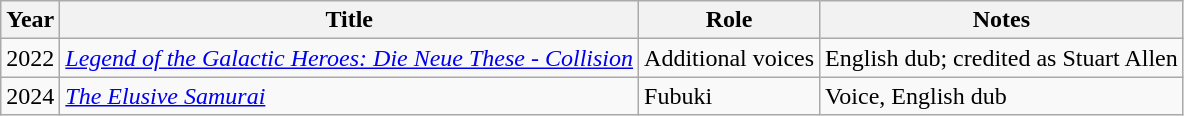<table class="wikitable sortable">
<tr>
<th>Year</th>
<th>Title</th>
<th>Role</th>
<th class="unsortable">Notes</th>
</tr>
<tr>
<td>2022</td>
<td><em><a href='#'> Legend of the Galactic Heroes: Die Neue These - Collision</a></em></td>
<td>Additional voices</td>
<td>English dub; credited as Stuart Allen</td>
</tr>
<tr>
<td>2024</td>
<td><em><a href='#'>The Elusive Samurai</a></em></td>
<td>Fubuki</td>
<td>Voice, English dub</td>
</tr>
</table>
